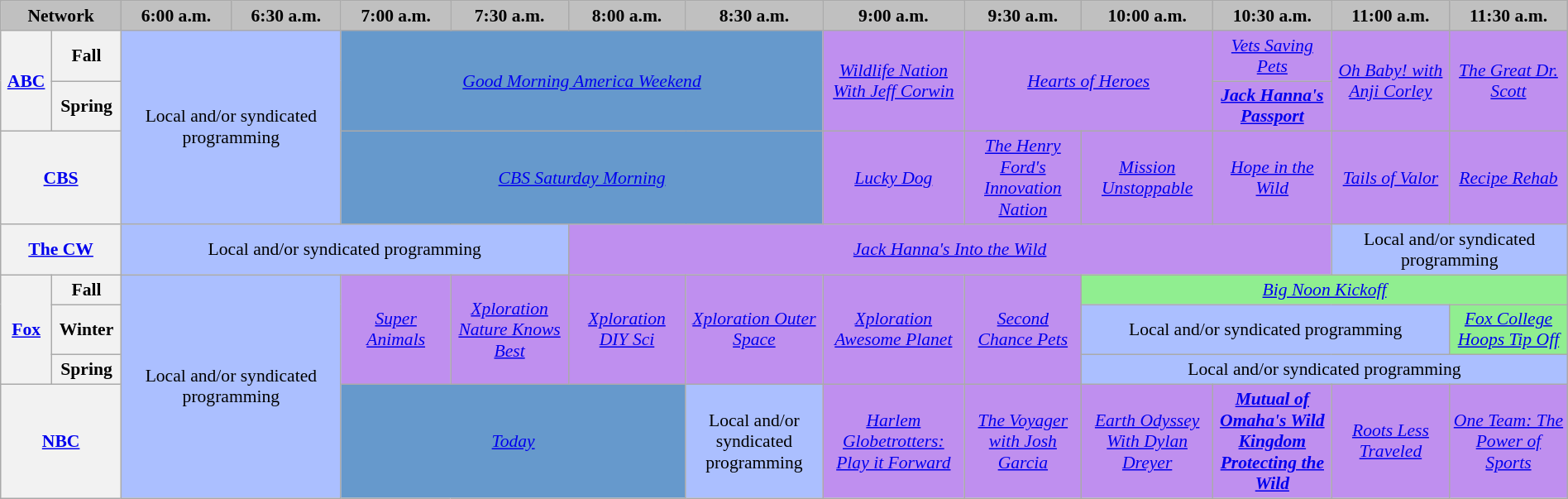<table class="wikitable" style="width:100%;margin-right:0;font-size:90%;text-align:center">
<tr>
<th colspan="2" style="background:#C0C0C0; width:1.5%; text-align:center;">Network</th>
<th width="4%" style="background:#C0C0C0; text-align:center;">6:00 a.m.</th>
<th width="4%" style="background:#C0C0C0; text-align:center;">6:30 a.m.</th>
<th width="4%" style="background:#C0C0C0; text-align:center;">7:00 a.m.</th>
<th width="4%" style="background:#C0C0C0; text-align:center;">7:30 a.m.</th>
<th width="4%" style="background:#C0C0C0; text-align:center;">8:00 a.m.</th>
<th width="4%" style="background:#C0C0C0; text-align:center;">8:30 a.m.</th>
<th width="4%" style="background:#C0C0C0; text-align:center;">9:00 a.m.</th>
<th width="4%" style="background:#C0C0C0; text-align:center;">9:30 a.m.</th>
<th width="4%" style="background:#C0C0C0; text-align:center;">10:00 a.m.</th>
<th width="4%" style="background:#C0C0C0; text-align:center;">10:30 a.m.</th>
<th width="4%" style="background:#C0C0C0; text-align:center;">11:00 a.m.</th>
<th width="4%" style="background:#C0C0C0; text-align:center;">11:30 a.m.</th>
</tr>
<tr>
<th rowspan="2"><a href='#'>ABC</a></th>
<th>Fall</th>
<td colspan="2" rowspan="3" style="background:#abbfff;">Local and/or syndicated programming</td>
<td colspan="4" rowspan="2" style="background: #6699CC;"><em><a href='#'>Good Morning America Weekend</a></em></td>
<td style="background:#bf8fef;" rowspan="2"><em><a href='#'>Wildlife Nation With Jeff Corwin</a></em></td>
<td colspan="2" rowspan="2" style="background:#bf8fef;"><em><a href='#'>Hearts of Heroes</a></em></td>
<td style="background:#bf8fef;"><em><a href='#'>Vets Saving Pets</a></em></td>
<td style="background:#bf8fef;" rowspan="2"><em><a href='#'>Oh Baby! with Anji Corley</a></em></td>
<td style="background:#bf8fef;" rowspan="2"><em><a href='#'>The Great Dr. Scott</a></em></td>
</tr>
<tr>
<th>Spring</th>
<td style="background:#bf8fef;"><strong><em><a href='#'>Jack Hanna's Passport</a></em></strong></td>
</tr>
<tr>
<th colspan="2"><a href='#'>CBS</a></th>
<td colspan="4" style="background: #6699CC;"><em><a href='#'>CBS Saturday Morning</a></em></td>
<td style="background:#bf8fef;"><em><a href='#'>Lucky Dog</a></em></td>
<td style="background:#bf8fef;"><em><a href='#'>The Henry Ford's Innovation Nation</a></em></td>
<td style="background:#bf8fef;"><em><a href='#'>Mission Unstoppable</a></em></td>
<td style="background:#bf8fef;"><em><a href='#'>Hope in the Wild</a></em></td>
<td style="background:#bf8fef;"><em><a href='#'>Tails of Valor</a></em> </td>
<td style="background:#bf8fef;"><em><a href='#'>Recipe Rehab</a></em> </td>
</tr>
<tr>
<th colspan="2"><a href='#'>The CW</a></th>
<td colspan="4" style="background:#abbfff;">Local and/or syndicated programming</td>
<td colspan="6" style="background:#bf8fef;"><em><a href='#'>Jack Hanna's Into the Wild</a></em></td>
<td colspan="2" style="background:#abbfff;">Local and/or syndicated programming</td>
</tr>
<tr>
<th rowspan="3"><a href='#'>Fox</a></th>
<th>Fall</th>
<td colspan="2" rowspan="4" style="background:#abbfff;">Local and/or syndicated programming</td>
<td rowspan="3" style="background:#bf8fef;"><em><a href='#'>Super Animals</a></em></td>
<td rowspan="3" style="background:#bf8fef;"><em><a href='#'>Xploration Nature Knows Best</a></em></td>
<td rowspan="3" style="background:#bf8fef;"><em><a href='#'>Xploration DIY Sci</a></em></td>
<td rowspan="3" style="background:#bf8fef;"><em><a href='#'>Xploration Outer Space</a></em></td>
<td rowspan="3" style="background:#bf8fef;"><em><a href='#'>Xploration Awesome Planet</a></em></td>
<td rowspan="3" style="background:#bf8fef;"><em><a href='#'>Second Chance Pets</a></em></td>
<td colspan="4" style="background:lightgreen;"><em><a href='#'>Big Noon Kickoff</a></em></td>
</tr>
<tr>
<th>Winter</th>
<td colspan="3" style="background:#abbfff;">Local and/or syndicated programming</td>
<td style="background:lightgreen;"><em><a href='#'>Fox College Hoops Tip Off</a></em></td>
</tr>
<tr>
<th>Spring</th>
<td colspan="4" style="background:#abbfff;">Local and/or syndicated programming</td>
</tr>
<tr>
<th colspan="2"><a href='#'>NBC</a></th>
<td colspan="3" style="background: #6699CC;"><em><a href='#'>Today</a></em></td>
<td style="background:#abbfff;">Local and/or syndicated programming</td>
<td style="background:#bf8fef;"><em><a href='#'>Harlem Globetrotters: Play it Forward</a></em></td>
<td style="background:#bf8fef;"><em><a href='#'>The Voyager with Josh Garcia</a></em></td>
<td style="background:#bf8fef;"><em><a href='#'>Earth Odyssey With Dylan Dreyer</a></em></td>
<td style="background:#bf8fef;"><strong><em><a href='#'>Mutual of Omaha's Wild Kingdom Protecting the Wild</a></em></strong></td>
<td style="background:#bf8fef;"><em><a href='#'>Roots Less Traveled</a></em></td>
<td style="background:#bf8fef;"><em><a href='#'>One Team: The Power of Sports</a></em></td>
</tr>
</table>
